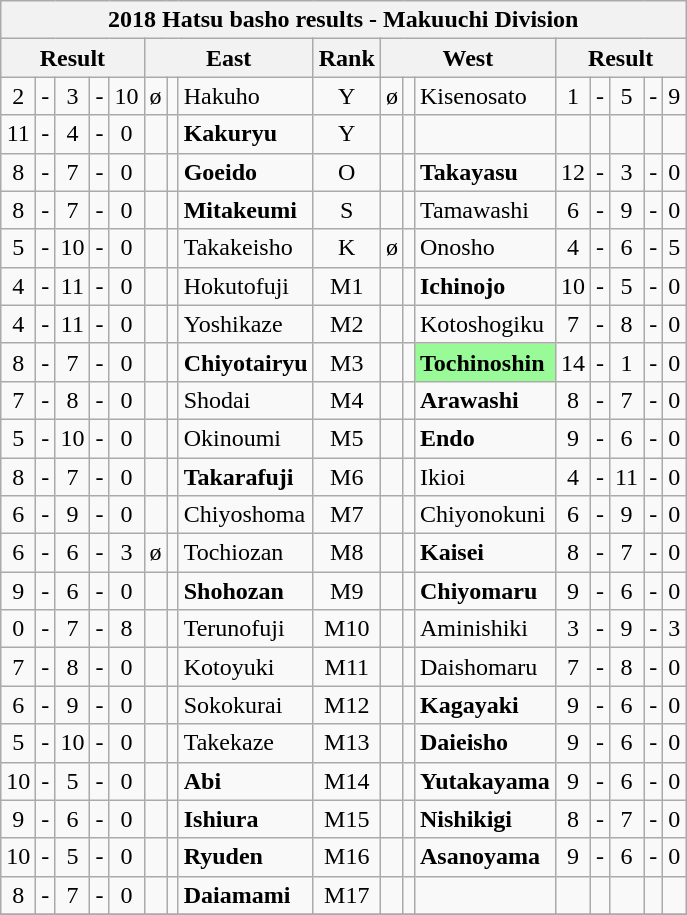<table class="wikitable">
<tr>
<th colspan="17">2018 Hatsu basho results - Makuuchi Division</th>
</tr>
<tr>
<th colspan="5">Result</th>
<th colspan="3">East</th>
<th>Rank</th>
<th colspan="3">West</th>
<th colspan="5">Result</th>
</tr>
<tr>
<td align=center>2</td>
<td align=center>-</td>
<td align=center>3</td>
<td align=center>-</td>
<td align=center>10</td>
<td align=center>ø</td>
<td align=center></td>
<td>Hakuho</td>
<td align=center>Y</td>
<td align=center>ø</td>
<td align=center></td>
<td>Kisenosato</td>
<td align=center>1</td>
<td align=center>-</td>
<td align=center>5</td>
<td align=center>-</td>
<td align=center>9</td>
</tr>
<tr>
<td align=center>11</td>
<td align=center>-</td>
<td align=center>4</td>
<td align=center>-</td>
<td align=center>0</td>
<td align=center></td>
<td align=center></td>
<td><strong>Kakuryu</strong></td>
<td align=center>Y</td>
<td align=center></td>
<td align=center></td>
<td></td>
<td align=center></td>
<td align=center></td>
<td align=center></td>
<td align=center></td>
<td align=center></td>
</tr>
<tr>
<td align=center>8</td>
<td align=center>-</td>
<td align=center>7</td>
<td align=center>-</td>
<td align=center>0</td>
<td align=center></td>
<td align=center></td>
<td><strong>Goeido</strong></td>
<td align=center>O</td>
<td align=center></td>
<td align=center></td>
<td><strong>Takayasu</strong></td>
<td align=center>12</td>
<td align=center>-</td>
<td align=center>3</td>
<td align=center>-</td>
<td align=center>0</td>
</tr>
<tr>
<td align=center>8</td>
<td align=center>-</td>
<td align=center>7</td>
<td align=center>-</td>
<td align=center>0</td>
<td align=center></td>
<td align=center></td>
<td><strong>Mitakeumi</strong></td>
<td align=center>S</td>
<td align=center></td>
<td align=center></td>
<td>Tamawashi</td>
<td align=center>6</td>
<td align=center>-</td>
<td align=center>9</td>
<td align=center>-</td>
<td align=center>0</td>
</tr>
<tr>
<td align=center>5</td>
<td align=center>-</td>
<td align=center>10</td>
<td align=center>-</td>
<td align=center>0</td>
<td align=center></td>
<td align=center></td>
<td>Takakeisho</td>
<td align=center>K</td>
<td align=center>ø</td>
<td align=center></td>
<td>Onosho</td>
<td align=center>4</td>
<td align=center>-</td>
<td align=center>6</td>
<td align=center>-</td>
<td align=center>5</td>
</tr>
<tr>
<td align=center>4</td>
<td align=center>-</td>
<td align=center>11</td>
<td align=center>-</td>
<td align=center>0</td>
<td align=center></td>
<td align=center></td>
<td>Hokutofuji</td>
<td align=center>M1</td>
<td align=center></td>
<td align=center></td>
<td><strong>Ichinojo</strong></td>
<td align=center>10</td>
<td align=center>-</td>
<td align=center>5</td>
<td align=center>-</td>
<td align=center>0</td>
</tr>
<tr>
<td align=center>4</td>
<td align=center>-</td>
<td align=center>11</td>
<td align=center>-</td>
<td align=center>0</td>
<td align=center></td>
<td align=center></td>
<td>Yoshikaze</td>
<td align=center>M2</td>
<td align=center></td>
<td align=center></td>
<td>Kotoshogiku</td>
<td align=center>7</td>
<td align=center>-</td>
<td align=center>8</td>
<td align=center>-</td>
<td align=center>0</td>
</tr>
<tr>
<td align=center>8</td>
<td align=center>-</td>
<td align=center>7</td>
<td align=center>-</td>
<td align=center>0</td>
<td align=center></td>
<td align=center></td>
<td><strong>Chiyotairyu</strong></td>
<td align=center>M3</td>
<td align=center></td>
<td align=center></td>
<td style="background: PaleGreen;"><strong>Tochinoshin</strong></td>
<td align=center>14</td>
<td align=center>-</td>
<td align=center>1</td>
<td align=center>-</td>
<td align=center>0</td>
</tr>
<tr>
<td align=center>7</td>
<td align=center>-</td>
<td align=center>8</td>
<td align=center>-</td>
<td align=center>0</td>
<td align=center></td>
<td align=center></td>
<td>Shodai</td>
<td align=center>M4</td>
<td align=center></td>
<td align=center></td>
<td><strong>Arawashi</strong></td>
<td align=center>8</td>
<td align=center>-</td>
<td align=center>7</td>
<td align=center>-</td>
<td align=center>0</td>
</tr>
<tr>
<td align=center>5</td>
<td align=center>-</td>
<td align=center>10</td>
<td align=center>-</td>
<td align=center>0</td>
<td align=center></td>
<td align=center></td>
<td>Okinoumi</td>
<td align=center>M5</td>
<td align=center></td>
<td align=center></td>
<td><strong>Endo</strong></td>
<td align=center>9</td>
<td align=center>-</td>
<td align=center>6</td>
<td align=center>-</td>
<td align=center>0</td>
</tr>
<tr>
<td align=center>8</td>
<td align=center>-</td>
<td align=center>7</td>
<td align=center>-</td>
<td align=center>0</td>
<td align=center></td>
<td align=center></td>
<td><strong>Takarafuji</strong></td>
<td align=center>M6</td>
<td align=center></td>
<td align=center></td>
<td>Ikioi</td>
<td align=center>4</td>
<td align=center>-</td>
<td align=center>11</td>
<td align=center>-</td>
<td align=center>0</td>
</tr>
<tr>
<td align=center>6</td>
<td align=center>-</td>
<td align=center>9</td>
<td align=center>-</td>
<td align=center>0</td>
<td align=center></td>
<td align=center></td>
<td>Chiyoshoma</td>
<td align=center>M7</td>
<td align=center></td>
<td align=center></td>
<td>Chiyonokuni</td>
<td align=center>6</td>
<td align=center>-</td>
<td align=center>9</td>
<td align=center>-</td>
<td align=center>0</td>
</tr>
<tr>
<td align=center>6</td>
<td align=center>-</td>
<td align=center>6</td>
<td align=center>-</td>
<td align=center>3</td>
<td align=center>ø</td>
<td align=center></td>
<td>Tochiozan</td>
<td align=center>M8</td>
<td align=center></td>
<td align=center></td>
<td><strong>Kaisei</strong></td>
<td align=center>8</td>
<td align=center>-</td>
<td align=center>7</td>
<td align=center>-</td>
<td align=center>0</td>
</tr>
<tr>
<td align=center>9</td>
<td align=center>-</td>
<td align=center>6</td>
<td align=center>-</td>
<td align=center>0</td>
<td align=center></td>
<td align=center></td>
<td><strong>Shohozan</strong></td>
<td align=center>M9</td>
<td align=center></td>
<td align=center></td>
<td><strong>Chiyomaru</strong></td>
<td align=center>9</td>
<td align=center>-</td>
<td align=center>6</td>
<td align=center>-</td>
<td align=center>0</td>
</tr>
<tr>
<td align=center>0</td>
<td align=center>-</td>
<td align=center>7</td>
<td align=center>-</td>
<td align=center>8</td>
<td align=center></td>
<td align=center></td>
<td>Terunofuji</td>
<td align=center>M10</td>
<td align=center></td>
<td align=center></td>
<td>Aminishiki</td>
<td align=center>3</td>
<td align=center>-</td>
<td align=center>9</td>
<td align=center>-</td>
<td align=center>3</td>
</tr>
<tr>
<td align=center>7</td>
<td align=center>-</td>
<td align=center>8</td>
<td align=center>-</td>
<td align=center>0</td>
<td align=center></td>
<td align=center></td>
<td>Kotoyuki</td>
<td align=center>M11</td>
<td align=center></td>
<td align=center></td>
<td>Daishomaru</td>
<td align=center>7</td>
<td align=center>-</td>
<td align=center>8</td>
<td align=center>-</td>
<td align=center>0</td>
</tr>
<tr>
<td align=center>6</td>
<td align=center>-</td>
<td align=center>9</td>
<td align=center>-</td>
<td align=center>0</td>
<td align=center></td>
<td align=center></td>
<td>Sokokurai</td>
<td align=center>M12</td>
<td align=center></td>
<td align=center></td>
<td><strong>Kagayaki</strong></td>
<td align=center>9</td>
<td align=center>-</td>
<td align=center>6</td>
<td align=center>-</td>
<td align=center>0</td>
</tr>
<tr>
<td align=center>5</td>
<td align=center>-</td>
<td align=center>10</td>
<td align=center>-</td>
<td align=center>0</td>
<td align=center></td>
<td align=center></td>
<td>Takekaze</td>
<td align=center>M13</td>
<td align=center></td>
<td align=center></td>
<td><strong>Daieisho</strong></td>
<td align=center>9</td>
<td align=center>-</td>
<td align=center>6</td>
<td align=center>-</td>
<td align=center>0</td>
</tr>
<tr>
<td align=center>10</td>
<td align=center>-</td>
<td align=center>5</td>
<td align=center>-</td>
<td align=center>0</td>
<td align=center></td>
<td align=center></td>
<td><strong>Abi</strong></td>
<td align=center>M14</td>
<td align=center></td>
<td align=center></td>
<td><strong>Yutakayama</strong></td>
<td align=center>9</td>
<td align=center>-</td>
<td align=center>6</td>
<td align=center>-</td>
<td align=center>0</td>
</tr>
<tr>
<td align=center>9</td>
<td align=center>-</td>
<td align=center>6</td>
<td align=center>-</td>
<td align=center>0</td>
<td align=center></td>
<td align=center></td>
<td><strong>Ishiura</strong></td>
<td align=center>M15</td>
<td align=center></td>
<td align=center></td>
<td><strong>Nishikigi</strong></td>
<td align=center>8</td>
<td align=center>-</td>
<td align=center>7</td>
<td align=center>-</td>
<td align=center>0</td>
</tr>
<tr>
<td align=center>10</td>
<td align=center>-</td>
<td align=center>5</td>
<td align=center>-</td>
<td align=center>0</td>
<td align=center></td>
<td align=center></td>
<td><strong>Ryuden</strong></td>
<td align=center>M16</td>
<td align=center></td>
<td align=center></td>
<td><strong>Asanoyama</strong></td>
<td align=center>9</td>
<td align=center>-</td>
<td align=center>6</td>
<td align=center>-</td>
<td align=center>0</td>
</tr>
<tr>
<td align=center>8</td>
<td align=center>-</td>
<td align=center>7</td>
<td align=center>-</td>
<td align=center>0</td>
<td align=center></td>
<td align=center></td>
<td><strong>Daiamami</strong></td>
<td align=center>M17</td>
<td align=center></td>
<td align=center></td>
<td></td>
<td align=center></td>
<td align=center></td>
<td align=center></td>
<td align=center></td>
<td align=center></td>
</tr>
<tr>
</tr>
</table>
